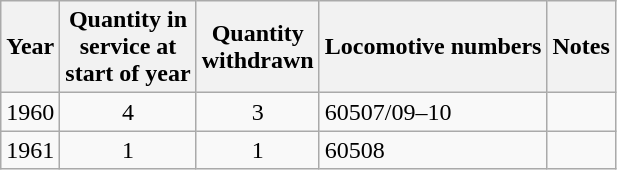<table class="wikitable" style=text-align:center>
<tr>
<th>Year</th>
<th>Quantity in<br>service at<br>start of year</th>
<th>Quantity<br>withdrawn</th>
<th>Locomotive numbers</th>
<th>Notes</th>
</tr>
<tr>
<td>1960</td>
<td>4</td>
<td>3</td>
<td align=left>60507/09–10</td>
<td align=left></td>
</tr>
<tr>
<td>1961</td>
<td>1</td>
<td>1</td>
<td align=left>60508</td>
<td align=left></td>
</tr>
</table>
